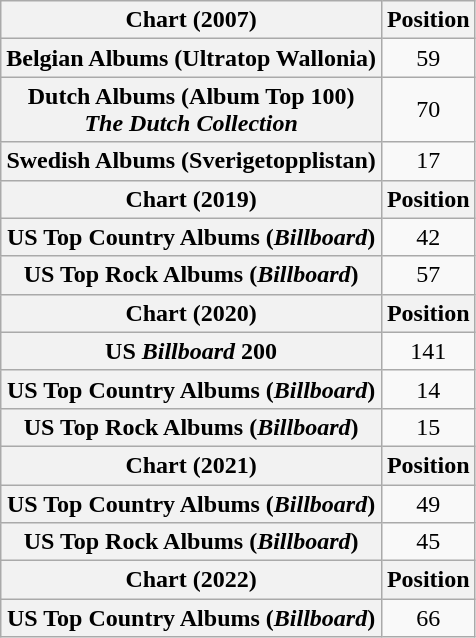<table class="wikitable plainrowheaders" style="text-align:center">
<tr>
<th scope="col">Chart (2007)</th>
<th scope="col">Position</th>
</tr>
<tr>
<th scope="row">Belgian Albums (Ultratop Wallonia)</th>
<td>59</td>
</tr>
<tr>
<th scope="row">Dutch Albums (Album Top 100)<br><em>The Dutch Collection</em></th>
<td>70</td>
</tr>
<tr>
<th scope="row">Swedish Albums (Sverigetopplistan)</th>
<td>17</td>
</tr>
<tr>
<th scope="col">Chart (2019)</th>
<th scope="col">Position</th>
</tr>
<tr>
<th scope="row">US Top Country Albums (<em>Billboard</em>)</th>
<td>42</td>
</tr>
<tr>
<th scope="row">US Top Rock Albums (<em>Billboard</em>)</th>
<td>57</td>
</tr>
<tr>
<th scope="col">Chart (2020)</th>
<th scope="col">Position</th>
</tr>
<tr>
<th scope="row">US <em>Billboard</em> 200</th>
<td>141</td>
</tr>
<tr>
<th scope="row">US Top Country Albums (<em>Billboard</em>)</th>
<td>14</td>
</tr>
<tr>
<th scope="row">US Top Rock Albums (<em>Billboard</em>)</th>
<td>15</td>
</tr>
<tr>
<th scope="col">Chart (2021)</th>
<th scope="col">Position</th>
</tr>
<tr>
<th scope="row">US Top Country Albums (<em>Billboard</em>)</th>
<td>49</td>
</tr>
<tr>
<th scope="row">US Top Rock Albums (<em>Billboard</em>)</th>
<td>45</td>
</tr>
<tr>
<th scope="col">Chart (2022)</th>
<th scope="col">Position</th>
</tr>
<tr>
<th scope="row">US Top Country Albums (<em>Billboard</em>)</th>
<td>66</td>
</tr>
</table>
